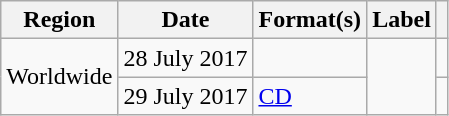<table class="wikitable plainrowheaders">
<tr>
<th scope="col">Region</th>
<th scope="col">Date</th>
<th scope="col">Format(s)</th>
<th scope="col">Label</th>
<th scope="col"></th>
</tr>
<tr>
<td rowspan="2">Worldwide</td>
<td>28 July 2017</td>
<td></td>
<td rowspan="2"></td>
<td></td>
</tr>
<tr>
<td>29 July 2017</td>
<td><a href='#'>CD</a></td>
<td></td>
</tr>
</table>
